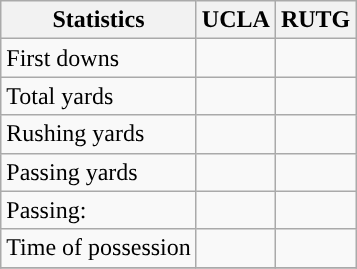<table class="wikitable" style="float: left;">
<tr>
<th>Statistics</th>
<th>UCLA</th>
<th>RUTG</th>
</tr>
<tr>
<td>First downs</td>
<td></td>
<td></td>
</tr>
<tr>
<td>Total yards</td>
<td></td>
<td></td>
</tr>
<tr>
<td>Rushing yards</td>
<td></td>
<td></td>
</tr>
<tr>
<td>Passing yards</td>
<td></td>
<td></td>
</tr>
<tr>
<td>Passing:</td>
<td></td>
<td></td>
</tr>
<tr>
<td>Time of possession</td>
<td></td>
<td></td>
</tr>
<tr>
</tr>
</table>
